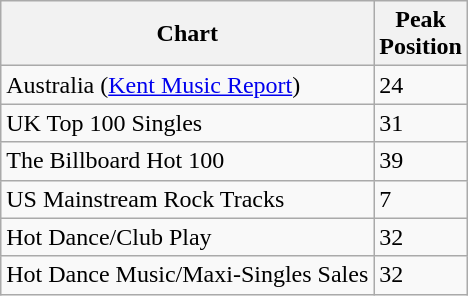<table class="wikitable" border="1">
<tr>
<th>Chart</th>
<th>Peak<br>Position</th>
</tr>
<tr>
<td>Australia (<a href='#'>Kent Music Report</a>)</td>
<td>24</td>
</tr>
<tr>
<td>UK Top 100 Singles</td>
<td>31</td>
</tr>
<tr>
<td>The Billboard Hot 100</td>
<td>39</td>
</tr>
<tr>
<td>US Mainstream Rock Tracks</td>
<td>7</td>
</tr>
<tr>
<td>Hot Dance/Club Play</td>
<td>32</td>
</tr>
<tr>
<td>Hot Dance Music/Maxi-Singles Sales</td>
<td>32</td>
</tr>
</table>
